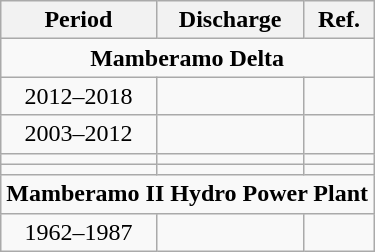<table class="wikitable" style="text-align:center;">
<tr>
<th>Period</th>
<th>Discharge</th>
<th>Ref.</th>
</tr>
<tr>
<td colspan="3"><strong>Mamberamo Delta</strong><br></td>
</tr>
<tr>
<td>2012–2018</td>
<td></td>
<td></td>
</tr>
<tr>
<td>2003–2012</td>
<td></td>
<td></td>
</tr>
<tr>
<td></td>
<td></td>
<td></td>
</tr>
<tr>
<td></td>
<td></td>
<td></td>
</tr>
<tr>
<td colspan="3"><strong>Mamberamo II Hydro Power Plant</strong><br></td>
</tr>
<tr>
<td>1962–1987</td>
<td></td>
<td></td>
</tr>
</table>
